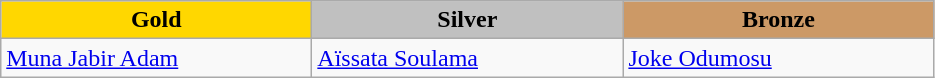<table class="wikitable" style="text-align:left">
<tr align="center">
<td width=200 bgcolor=gold><strong>Gold</strong></td>
<td width=200 bgcolor=silver><strong>Silver</strong></td>
<td width=200 bgcolor=CC9966><strong>Bronze</strong></td>
</tr>
<tr>
<td><a href='#'>Muna Jabir Adam</a><br><em></em></td>
<td><a href='#'>Aïssata Soulama</a><br><em></em></td>
<td><a href='#'>Joke Odumosu</a><br><em></em></td>
</tr>
</table>
